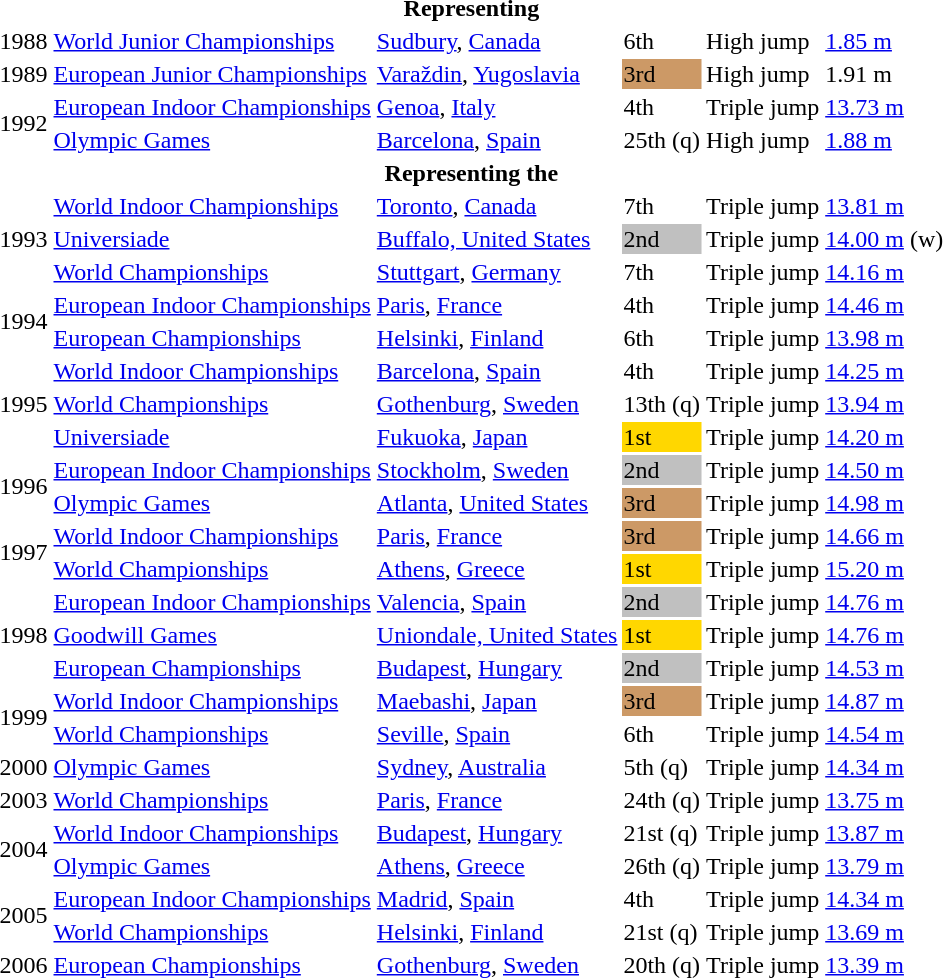<table>
<tr>
<th colspan="6">Representing </th>
</tr>
<tr>
<td>1988</td>
<td><a href='#'>World Junior Championships</a></td>
<td><a href='#'>Sudbury</a>, <a href='#'>Canada</a></td>
<td>6th</td>
<td>High jump</td>
<td><a href='#'>1.85 m</a></td>
</tr>
<tr>
<td>1989</td>
<td><a href='#'>European Junior Championships</a></td>
<td><a href='#'>Varaždin</a>, <a href='#'>Yugoslavia</a></td>
<td bgcolor=cc9966>3rd</td>
<td>High jump</td>
<td>1.91 m</td>
</tr>
<tr>
<td rowspan=2>1992</td>
<td><a href='#'>European Indoor Championships</a></td>
<td><a href='#'>Genoa</a>, <a href='#'>Italy</a></td>
<td>4th</td>
<td>Triple jump</td>
<td><a href='#'>13.73 m</a></td>
</tr>
<tr>
<td><a href='#'>Olympic Games</a></td>
<td><a href='#'>Barcelona</a>, <a href='#'>Spain</a></td>
<td>25th (q)</td>
<td>High jump</td>
<td><a href='#'>1.88 m</a></td>
</tr>
<tr>
<th colspan="6">Representing the </th>
</tr>
<tr>
<td rowspan=3>1993</td>
<td><a href='#'>World Indoor Championships</a></td>
<td><a href='#'>Toronto</a>, <a href='#'>Canada</a></td>
<td>7th</td>
<td>Triple jump</td>
<td><a href='#'>13.81 m</a></td>
</tr>
<tr>
<td><a href='#'>Universiade</a></td>
<td><a href='#'>Buffalo, United States</a></td>
<td bgcolor=silver>2nd</td>
<td>Triple jump</td>
<td><a href='#'>14.00 m</a> (w)</td>
</tr>
<tr>
<td><a href='#'>World Championships</a></td>
<td><a href='#'>Stuttgart</a>, <a href='#'>Germany</a></td>
<td>7th</td>
<td>Triple jump</td>
<td><a href='#'>14.16 m</a></td>
</tr>
<tr>
<td rowspan=2>1994</td>
<td><a href='#'>European Indoor Championships</a></td>
<td><a href='#'>Paris</a>, <a href='#'>France</a></td>
<td>4th</td>
<td>Triple jump</td>
<td><a href='#'>14.46 m</a></td>
</tr>
<tr>
<td><a href='#'>European Championships</a></td>
<td><a href='#'>Helsinki</a>, <a href='#'>Finland</a></td>
<td>6th</td>
<td>Triple jump</td>
<td><a href='#'>13.98 m</a></td>
</tr>
<tr>
<td rowspan=3>1995</td>
<td><a href='#'>World Indoor Championships</a></td>
<td><a href='#'>Barcelona</a>, <a href='#'>Spain</a></td>
<td>4th</td>
<td>Triple jump</td>
<td><a href='#'>14.25 m</a></td>
</tr>
<tr>
<td><a href='#'>World Championships</a></td>
<td><a href='#'>Gothenburg</a>, <a href='#'>Sweden</a></td>
<td>13th (q)</td>
<td>Triple jump</td>
<td><a href='#'>13.94 m</a></td>
</tr>
<tr>
<td><a href='#'>Universiade</a></td>
<td><a href='#'>Fukuoka</a>, <a href='#'>Japan</a></td>
<td bgcolor=gold>1st</td>
<td>Triple jump</td>
<td><a href='#'>14.20 m</a></td>
</tr>
<tr>
<td rowspan=2>1996</td>
<td><a href='#'>European Indoor Championships</a></td>
<td><a href='#'>Stockholm</a>, <a href='#'>Sweden</a></td>
<td bgcolor=silver>2nd</td>
<td>Triple jump</td>
<td><a href='#'>14.50 m</a></td>
</tr>
<tr>
<td><a href='#'>Olympic Games</a></td>
<td><a href='#'>Atlanta</a>, <a href='#'>United States</a></td>
<td bgcolor=cc9966>3rd</td>
<td>Triple jump</td>
<td><a href='#'>14.98 m</a></td>
</tr>
<tr>
<td rowspan=2>1997</td>
<td><a href='#'>World Indoor Championships</a></td>
<td><a href='#'>Paris</a>, <a href='#'>France</a></td>
<td bgcolor=cc9966>3rd</td>
<td>Triple jump</td>
<td><a href='#'>14.66 m</a></td>
</tr>
<tr>
<td><a href='#'>World Championships</a></td>
<td><a href='#'>Athens</a>, <a href='#'>Greece</a></td>
<td bgcolor=gold>1st</td>
<td>Triple jump</td>
<td><a href='#'>15.20 m</a></td>
</tr>
<tr>
<td rowspan=3>1998</td>
<td><a href='#'>European Indoor Championships</a></td>
<td><a href='#'>Valencia</a>, <a href='#'>Spain</a></td>
<td bgcolor=silver>2nd</td>
<td>Triple jump</td>
<td><a href='#'>14.76 m</a></td>
</tr>
<tr>
<td><a href='#'>Goodwill Games</a></td>
<td><a href='#'>Uniondale, United States</a></td>
<td bgcolor=gold>1st</td>
<td>Triple jump</td>
<td><a href='#'>14.76 m</a></td>
</tr>
<tr>
<td><a href='#'>European Championships</a></td>
<td><a href='#'>Budapest</a>, <a href='#'>Hungary</a></td>
<td bgcolor=silver>2nd</td>
<td>Triple jump</td>
<td><a href='#'>14.53 m</a></td>
</tr>
<tr>
<td rowspan=2>1999</td>
<td><a href='#'>World Indoor Championships</a></td>
<td><a href='#'>Maebashi</a>, <a href='#'>Japan</a></td>
<td bgcolor=cc9966>3rd</td>
<td>Triple jump</td>
<td><a href='#'>14.87 m</a></td>
</tr>
<tr>
<td><a href='#'>World Championships</a></td>
<td><a href='#'>Seville</a>, <a href='#'>Spain</a></td>
<td>6th</td>
<td>Triple jump</td>
<td><a href='#'>14.54 m</a></td>
</tr>
<tr>
<td>2000</td>
<td><a href='#'>Olympic Games</a></td>
<td><a href='#'>Sydney</a>, <a href='#'>Australia</a></td>
<td>5th (q)</td>
<td>Triple jump</td>
<td><a href='#'>14.34 m</a></td>
</tr>
<tr>
<td>2003</td>
<td><a href='#'>World Championships</a></td>
<td><a href='#'>Paris</a>, <a href='#'>France</a></td>
<td>24th (q)</td>
<td>Triple jump</td>
<td><a href='#'>13.75 m</a></td>
</tr>
<tr>
<td rowspan=2>2004</td>
<td><a href='#'>World Indoor Championships</a></td>
<td><a href='#'>Budapest</a>, <a href='#'>Hungary</a></td>
<td>21st (q)</td>
<td>Triple jump</td>
<td><a href='#'>13.87 m</a></td>
</tr>
<tr>
<td><a href='#'>Olympic Games</a></td>
<td><a href='#'>Athens</a>, <a href='#'>Greece</a></td>
<td>26th (q)</td>
<td>Triple jump</td>
<td><a href='#'>13.79 m</a></td>
</tr>
<tr>
<td rowspan=2>2005</td>
<td><a href='#'>European Indoor Championships</a></td>
<td><a href='#'>Madrid</a>, <a href='#'>Spain</a></td>
<td>4th</td>
<td>Triple jump</td>
<td><a href='#'>14.34 m</a></td>
</tr>
<tr>
<td><a href='#'>World Championships</a></td>
<td><a href='#'>Helsinki</a>, <a href='#'>Finland</a></td>
<td>21st (q)</td>
<td>Triple jump</td>
<td><a href='#'>13.69 m</a></td>
</tr>
<tr>
<td>2006</td>
<td><a href='#'>European Championships</a></td>
<td><a href='#'>Gothenburg</a>, <a href='#'>Sweden</a></td>
<td>20th (q)</td>
<td>Triple jump</td>
<td><a href='#'>13.39 m</a></td>
</tr>
</table>
